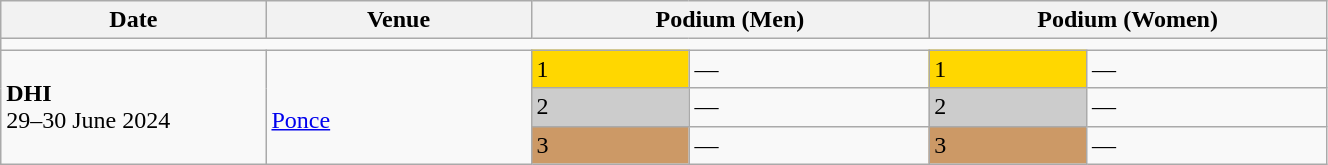<table class="wikitable" width=70%>
<tr>
<th>Date</th>
<th width=20%>Venue</th>
<th colspan=2 width=30%>Podium (Men)</th>
<th colspan=2 width=30%>Podium (Women)</th>
</tr>
<tr>
<td colspan=6></td>
</tr>
<tr>
<td rowspan=3><strong>DHI</strong> <br> 29–30 June 2024</td>
<td rowspan=3><br><a href='#'>Ponce</a></td>
<td bgcolor=FFD700>1</td>
<td>—</td>
<td bgcolor=FFD700>1</td>
<td>—</td>
</tr>
<tr>
<td bgcolor=CCCCCC>2</td>
<td>—</td>
<td bgcolor=CCCCCC>2</td>
<td>—</td>
</tr>
<tr>
<td bgcolor=CC9966>3</td>
<td>—</td>
<td bgcolor=CC9966>3</td>
<td>—</td>
</tr>
</table>
